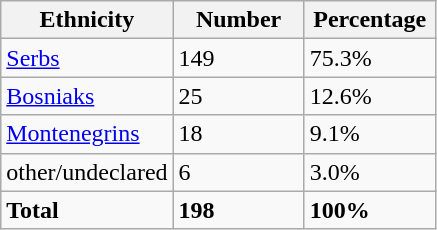<table class="wikitable">
<tr>
<th width="100px">Ethnicity</th>
<th width="80px">Number</th>
<th width="80px">Percentage</th>
</tr>
<tr>
<td><a href='#'>Serbs</a></td>
<td>149</td>
<td>75.3%</td>
</tr>
<tr>
<td><a href='#'>Bosniaks</a></td>
<td>25</td>
<td>12.6%</td>
</tr>
<tr>
<td><a href='#'>Montenegrins</a></td>
<td>18</td>
<td>9.1%</td>
</tr>
<tr>
<td>other/undeclared</td>
<td>6</td>
<td>3.0%</td>
</tr>
<tr>
<td><strong>Total</strong></td>
<td><strong>198</strong></td>
<td><strong>100%</strong></td>
</tr>
</table>
